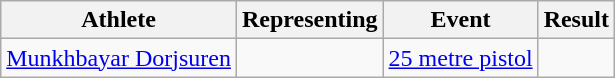<table class="wikitable">
<tr>
<th>Athlete</th>
<th>Representing</th>
<th>Event</th>
<th>Result</th>
</tr>
<tr>
<td><a href='#'>Munkhbayar Dorjsuren</a></td>
<td></td>
<td><a href='#'>25 metre pistol</a></td>
<td></td>
</tr>
</table>
